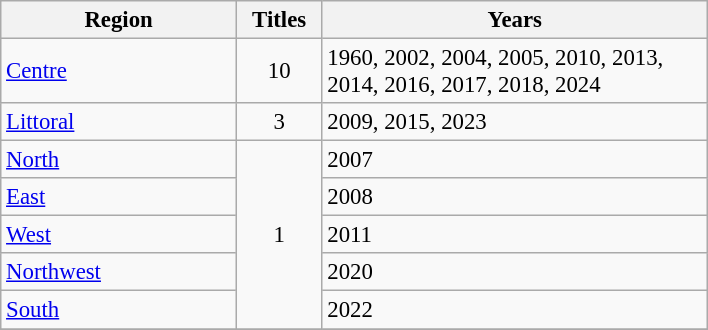<table class="wikitable " style="font-size: 95%;">
<tr>
<th width="150">Region</th>
<th width="50">Titles</th>
<th width="250">Years</th>
</tr>
<tr>
<td><a href='#'>Centre</a></td>
<td rowspan="1" style="text-align: center">10</td>
<td>1960, 2002, 2004, 2005, 2010, 2013, 2014, 2016, 2017, 2018, 2024</td>
</tr>
<tr>
<td><a href='#'>Littoral</a></td>
<td rowspan="1" style="text-align: center">3</td>
<td>2009, 2015, 2023</td>
</tr>
<tr>
<td><a href='#'>North</a></td>
<td rowspan="5" style="text-align: center">1</td>
<td>2007</td>
</tr>
<tr>
<td><a href='#'>East</a></td>
<td>2008</td>
</tr>
<tr>
<td><a href='#'>West</a></td>
<td>2011</td>
</tr>
<tr>
<td><a href='#'>Northwest</a></td>
<td>2020</td>
</tr>
<tr>
<td><a href='#'>South</a></td>
<td>2022</td>
</tr>
<tr>
</tr>
</table>
